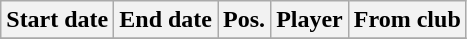<table class="wikitable">
<tr>
<th>Start date</th>
<th>End date</th>
<th>Pos.</th>
<th>Player</th>
<th>From club</th>
</tr>
<tr>
</tr>
</table>
